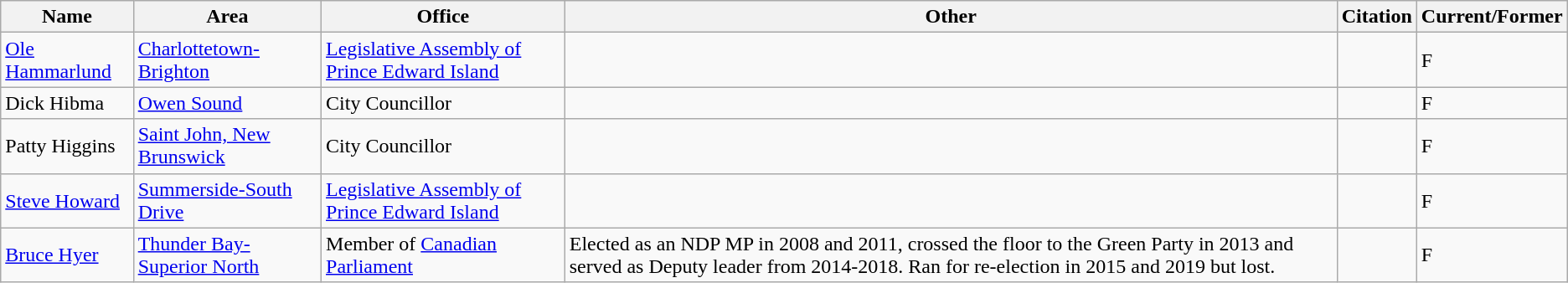<table class="wikitable">
<tr>
<th>Name</th>
<th>Area</th>
<th>Office</th>
<th>Other</th>
<th>Citation</th>
<th>Current/Former</th>
</tr>
<tr>
<td><a href='#'>Ole Hammarlund</a></td>
<td><a href='#'>Charlottetown-Brighton</a></td>
<td><a href='#'>Legislative Assembly of Prince Edward Island</a></td>
<td></td>
<td></td>
<td>F</td>
</tr>
<tr>
<td>Dick Hibma</td>
<td><a href='#'>Owen Sound</a></td>
<td>City Councillor</td>
<td></td>
<td></td>
<td>F</td>
</tr>
<tr>
<td>Patty Higgins</td>
<td><a href='#'>Saint John, New Brunswick</a></td>
<td>City Councillor</td>
<td></td>
<td></td>
<td>F</td>
</tr>
<tr>
<td><a href='#'>Steve Howard</a></td>
<td><a href='#'>Summerside-South Drive</a></td>
<td><a href='#'>Legislative Assembly of Prince Edward Island</a></td>
<td></td>
<td></td>
<td>F</td>
</tr>
<tr>
<td><a href='#'>Bruce Hyer</a></td>
<td><a href='#'>Thunder Bay-Superior North</a></td>
<td>Member of <a href='#'>Canadian Parliament</a></td>
<td>Elected as an NDP MP in 2008 and 2011, crossed the floor to the Green Party in 2013 and served as Deputy leader from 2014-2018. Ran for re-election in 2015 and 2019 but lost.</td>
<td></td>
<td>F</td>
</tr>
</table>
